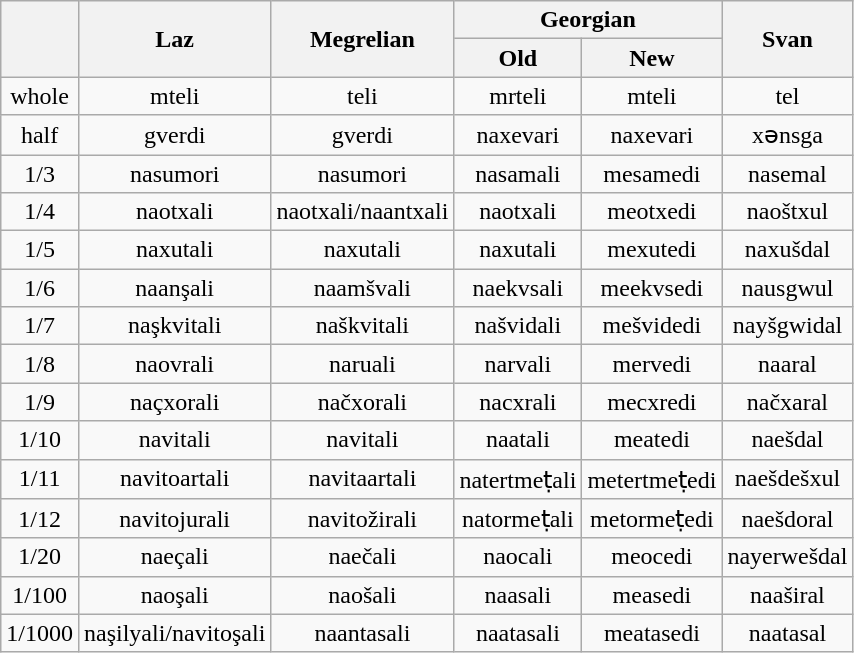<table class="wikitable" style="text-align:center;">
<tr>
<th rowspan="2"> </th>
<th rowspan="2">Laz</th>
<th rowspan="2">Megrelian</th>
<th colspan="2">Georgian</th>
<th rowspan="2">Svan</th>
</tr>
<tr>
<th>Old</th>
<th>New</th>
</tr>
<tr>
<td>whole</td>
<td>mteli</td>
<td>teli</td>
<td>mrteli</td>
<td>mteli</td>
<td>tel</td>
</tr>
<tr>
<td>half</td>
<td>gverdi</td>
<td>gverdi</td>
<td>naxevari</td>
<td>naxevari</td>
<td>xənsga</td>
</tr>
<tr>
<td>1/3</td>
<td>nasumori</td>
<td>nasumori</td>
<td>nasamali</td>
<td>mesamedi</td>
<td>nasemal</td>
</tr>
<tr>
<td>1/4</td>
<td>naotxali</td>
<td>naotxali/naantxali</td>
<td>naotxali</td>
<td>meotxedi</td>
<td>naoštxul</td>
</tr>
<tr>
<td>1/5</td>
<td>naxutali</td>
<td>naxutali</td>
<td>naxutali</td>
<td>mexutedi</td>
<td>naxušdal</td>
</tr>
<tr>
<td>1/6</td>
<td>naanşali</td>
<td>naamšvali</td>
<td>naekvsali</td>
<td>meekvsedi</td>
<td>nausgwul</td>
</tr>
<tr>
<td>1/7</td>
<td>naşkvitali</td>
<td>naškvitali</td>
<td>našvidali</td>
<td>mešvidedi</td>
<td>nayšgwidal</td>
</tr>
<tr>
<td>1/8</td>
<td>naovrali</td>
<td>naruali</td>
<td>narvali</td>
<td>mervedi</td>
<td>naaral</td>
</tr>
<tr>
<td>1/9</td>
<td>naçxorali</td>
<td>načxorali</td>
<td>nacxrali</td>
<td>mecxredi</td>
<td>načxaral</td>
</tr>
<tr>
<td>1/10</td>
<td>navitali</td>
<td>navitali</td>
<td>naatali</td>
<td>meatedi</td>
<td>naešdal</td>
</tr>
<tr>
<td>1/11</td>
<td>navitoartali</td>
<td>navitaartali</td>
<td>natertmeṭali</td>
<td>metertmeṭedi</td>
<td>naešdešxul</td>
</tr>
<tr>
<td>1/12</td>
<td>navitojurali</td>
<td>navitožirali</td>
<td>natormeṭali</td>
<td>metormeṭedi</td>
<td>naešdoral</td>
</tr>
<tr>
<td>1/20</td>
<td>naeçali</td>
<td>naečali</td>
<td>naocali</td>
<td>meocedi</td>
<td>nayerwešdal</td>
</tr>
<tr>
<td>1/100</td>
<td>naoşali</td>
<td>naošali</td>
<td>naasali</td>
<td>measedi</td>
<td>naaširal</td>
</tr>
<tr>
<td>1/1000</td>
<td>naşilyali/navitoşali</td>
<td>naantasali</td>
<td>naatasali</td>
<td>meatasedi</td>
<td>naatasal</td>
</tr>
</table>
